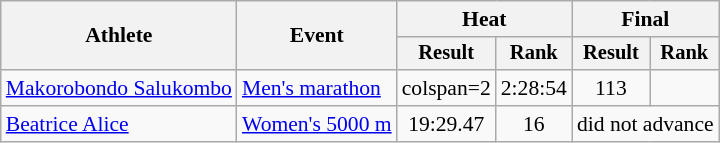<table class="wikitable" style="font-size:90%">
<tr>
<th rowspan="2">Athlete</th>
<th rowspan="2">Event</th>
<th colspan="2">Heat</th>
<th colspan="2">Final</th>
</tr>
<tr style="font-size:95%">
<th>Result</th>
<th>Rank</th>
<th>Result</th>
<th>Rank</th>
</tr>
<tr align=center>
<td align=left><a href='#'>Makorobondo Salukombo</a></td>
<td align=left><a href='#'>Men's marathon</a></td>
<td>colspan=2 </td>
<td>2:28:54</td>
<td>113</td>
</tr>
<tr align=center>
<td align=left><a href='#'>Beatrice Alice</a></td>
<td align=left><a href='#'>Women's 5000 m</a></td>
<td>19:29.47</td>
<td>16</td>
<td colspan=2>did not advance</td>
</tr>
</table>
